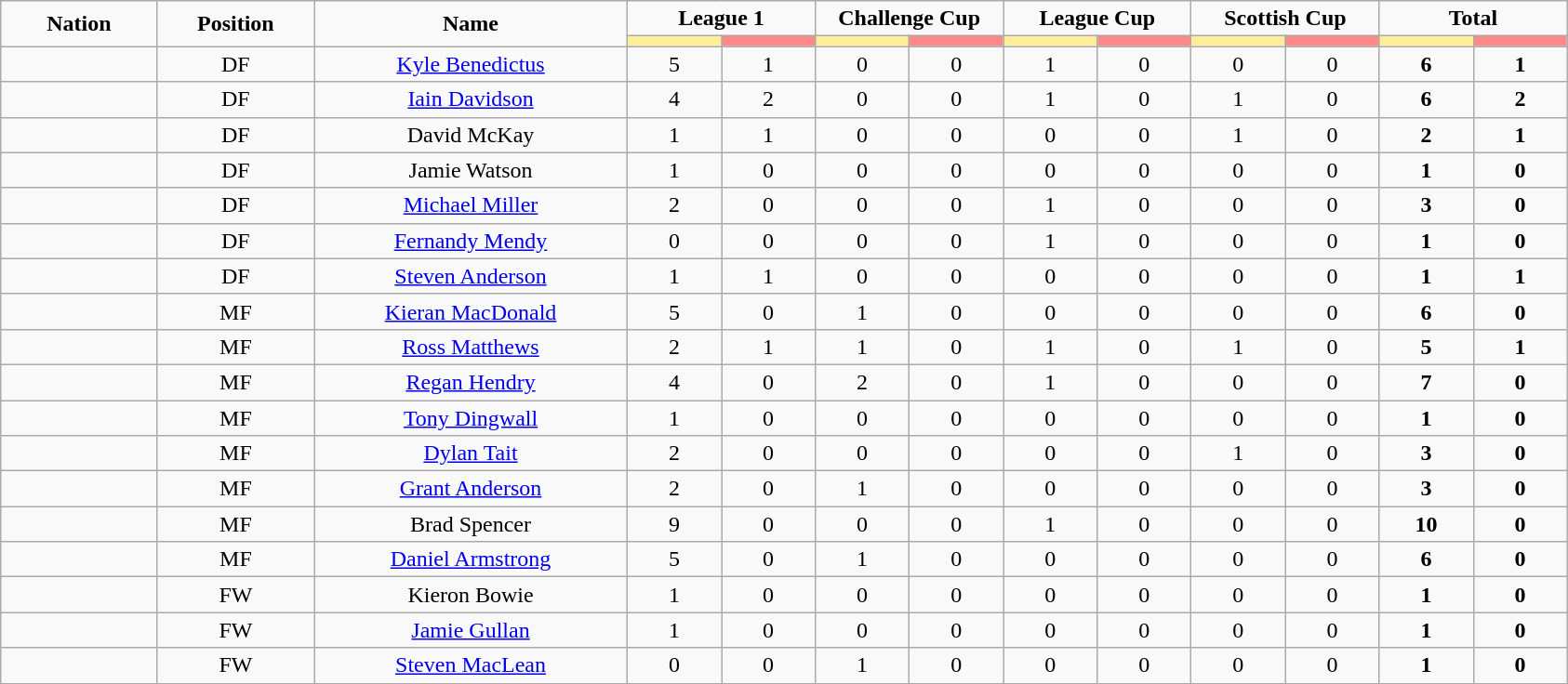<table class="wikitable" style="font-size: 100%; text-align: center;">
<tr>
<td rowspan="2" width="10%" align="center"><strong>Nation</strong></td>
<td rowspan="2" width="10%" align="center"><strong>Position</strong></td>
<td rowspan="2" width="20%" align="center"><strong>Name</strong></td>
<td colspan="2" align="center"><strong>League 1</strong></td>
<td colspan="2" align="center"><strong>Challenge Cup</strong></td>
<td colspan="2" align="center"><strong>League Cup</strong></td>
<td colspan="2" align="center"><strong>Scottish Cup</strong></td>
<td colspan="2" align="center"><strong>Total </strong></td>
</tr>
<tr>
<th width=60 style="background: #FFEE99"></th>
<th width=60 style="background: #FF8888"></th>
<th width=60 style="background: #FFEE99"></th>
<th width=60 style="background: #FF8888"></th>
<th width=60 style="background: #FFEE99"></th>
<th width=60 style="background: #FF8888"></th>
<th width=60 style="background: #FFEE99"></th>
<th width=60 style="background: #FF8888"></th>
<th width=60 style="background: #FFEE99"></th>
<th width=60 style="background: #FF8888"></th>
</tr>
<tr>
<td></td>
<td>DF</td>
<td><a href='#'>Kyle Benedictus</a></td>
<td>5</td>
<td>1</td>
<td>0</td>
<td>0</td>
<td>1</td>
<td>0</td>
<td>0</td>
<td>0</td>
<td><strong>6</strong></td>
<td><strong>1</strong></td>
</tr>
<tr>
<td></td>
<td>DF</td>
<td><a href='#'>Iain Davidson</a></td>
<td>4</td>
<td>2</td>
<td>0</td>
<td>0</td>
<td>1</td>
<td>0</td>
<td>1</td>
<td>0</td>
<td><strong>6</strong></td>
<td><strong>2</strong></td>
</tr>
<tr>
<td></td>
<td>DF</td>
<td>David McKay</td>
<td>1</td>
<td>1</td>
<td>0</td>
<td>0</td>
<td>0</td>
<td>0</td>
<td>1</td>
<td>0</td>
<td><strong>2</strong></td>
<td><strong>1</strong></td>
</tr>
<tr>
<td></td>
<td>DF</td>
<td>Jamie Watson</td>
<td>1</td>
<td>0</td>
<td>0</td>
<td>0</td>
<td>0</td>
<td>0</td>
<td>0</td>
<td>0</td>
<td><strong>1</strong></td>
<td><strong>0</strong></td>
</tr>
<tr>
<td></td>
<td>DF</td>
<td><a href='#'>Michael Miller</a></td>
<td>2</td>
<td>0</td>
<td>0</td>
<td>0</td>
<td>1</td>
<td>0</td>
<td>0</td>
<td>0</td>
<td><strong>3</strong></td>
<td><strong>0</strong></td>
</tr>
<tr>
<td></td>
<td>DF</td>
<td><a href='#'>Fernandy Mendy</a></td>
<td>0</td>
<td>0</td>
<td>0</td>
<td>0</td>
<td>1</td>
<td>0</td>
<td>0</td>
<td>0</td>
<td><strong>1</strong></td>
<td><strong>0</strong></td>
</tr>
<tr>
<td></td>
<td>DF</td>
<td><a href='#'>Steven Anderson</a></td>
<td>1</td>
<td>1</td>
<td>0</td>
<td>0</td>
<td>0</td>
<td>0</td>
<td>0</td>
<td>0</td>
<td><strong>1</strong></td>
<td><strong>1</strong></td>
</tr>
<tr>
<td></td>
<td>MF</td>
<td><a href='#'>Kieran MacDonald</a></td>
<td>5</td>
<td>0</td>
<td>1</td>
<td>0</td>
<td>0</td>
<td>0</td>
<td>0</td>
<td>0</td>
<td><strong>6</strong></td>
<td><strong>0</strong></td>
</tr>
<tr>
<td></td>
<td>MF</td>
<td><a href='#'>Ross Matthews</a></td>
<td>2</td>
<td>1</td>
<td>1</td>
<td>0</td>
<td>1</td>
<td>0</td>
<td>1</td>
<td>0</td>
<td><strong>5</strong></td>
<td><strong>1</strong></td>
</tr>
<tr>
<td></td>
<td>MF</td>
<td><a href='#'>Regan Hendry</a></td>
<td>4</td>
<td>0</td>
<td>2</td>
<td>0</td>
<td>1</td>
<td>0</td>
<td>0</td>
<td>0</td>
<td><strong>7</strong></td>
<td><strong>0</strong></td>
</tr>
<tr>
<td></td>
<td>MF</td>
<td><a href='#'>Tony Dingwall</a></td>
<td>1</td>
<td>0</td>
<td>0</td>
<td>0</td>
<td>0</td>
<td>0</td>
<td>0</td>
<td>0</td>
<td><strong>1</strong></td>
<td><strong>0</strong></td>
</tr>
<tr>
<td></td>
<td>MF</td>
<td><a href='#'>Dylan Tait</a></td>
<td>2</td>
<td>0</td>
<td>0</td>
<td>0</td>
<td>0</td>
<td>0</td>
<td>1</td>
<td>0</td>
<td><strong>3</strong></td>
<td><strong>0</strong></td>
</tr>
<tr>
<td></td>
<td>MF</td>
<td><a href='#'>Grant Anderson</a></td>
<td>2</td>
<td>0</td>
<td>1</td>
<td>0</td>
<td>0</td>
<td>0</td>
<td>0</td>
<td>0</td>
<td><strong>3</strong></td>
<td><strong>0</strong></td>
</tr>
<tr>
<td></td>
<td>MF</td>
<td>Brad Spencer</td>
<td>9</td>
<td>0</td>
<td>0</td>
<td>0</td>
<td>1</td>
<td>0</td>
<td>0</td>
<td>0</td>
<td><strong>10</strong></td>
<td><strong>0</strong></td>
</tr>
<tr>
<td></td>
<td>MF</td>
<td><a href='#'>Daniel Armstrong</a></td>
<td>5</td>
<td>0</td>
<td>1</td>
<td>0</td>
<td>0</td>
<td>0</td>
<td>0</td>
<td>0</td>
<td><strong>6</strong></td>
<td><strong>0</strong></td>
</tr>
<tr>
<td></td>
<td>FW</td>
<td>Kieron Bowie</td>
<td>1</td>
<td>0</td>
<td>0</td>
<td>0</td>
<td>0</td>
<td>0</td>
<td>0</td>
<td>0</td>
<td><strong>1</strong></td>
<td><strong>0</strong></td>
</tr>
<tr>
<td></td>
<td>FW</td>
<td><a href='#'>Jamie Gullan</a></td>
<td>1</td>
<td>0</td>
<td>0</td>
<td>0</td>
<td>0</td>
<td>0</td>
<td>0</td>
<td>0</td>
<td><strong>1</strong></td>
<td><strong>0</strong></td>
</tr>
<tr>
<td></td>
<td>FW</td>
<td><a href='#'>Steven MacLean</a></td>
<td>0</td>
<td>0</td>
<td>1</td>
<td>0</td>
<td>0</td>
<td>0</td>
<td>0</td>
<td>0</td>
<td><strong>1</strong></td>
<td><strong>0</strong></td>
</tr>
</table>
